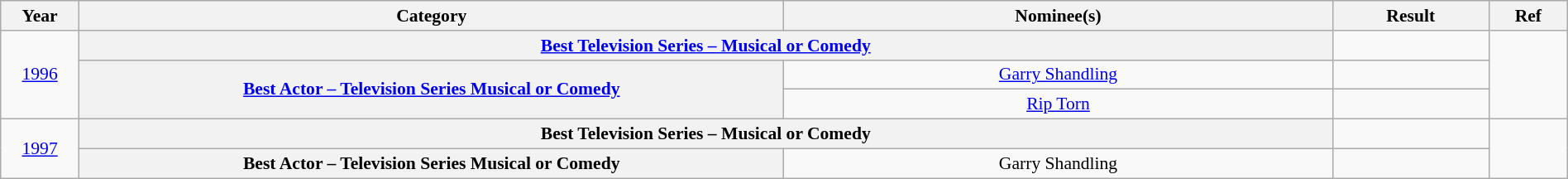<table class="wikitable plainrowheaders" style="font-size: 90%; text-align:center" width=100%>
<tr>
<th scope="col" width="5%">Year</th>
<th scope="col" width="45%">Category</th>
<th scope="col" width="35%">Nominee(s)</th>
<th scope="col" width="10%">Result</th>
<th scope="col" width="5%">Ref</th>
</tr>
<tr>
<td rowspan="3"><a href='#'>1996</a></td>
<th scope="row" style="text-align:center" colspan="2"><a href='#'>Best Television Series – Musical or Comedy</a></th>
<td></td>
<td rowspan="3"></td>
</tr>
<tr>
<th scope="row" style="text-align:center" rowspan="2"><a href='#'>Best Actor – Television Series Musical or Comedy</a></th>
<td><a href='#'>Garry Shandling</a></td>
<td></td>
</tr>
<tr>
<td><a href='#'>Rip Torn</a></td>
<td></td>
</tr>
<tr>
<td rowspan="2"><a href='#'>1997</a></td>
<th scope="row" style="text-align:center" colspan="2">Best Television Series – Musical or Comedy</th>
<td></td>
<td rowspan="2"></td>
</tr>
<tr>
<th scope="row" style="text-align:center">Best Actor – Television Series Musical or Comedy</th>
<td>Garry Shandling</td>
<td></td>
</tr>
</table>
